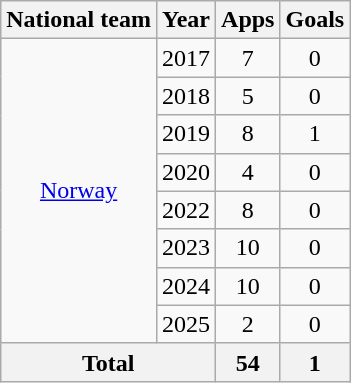<table class="wikitable" style="text-align:center">
<tr>
<th>National team</th>
<th>Year</th>
<th>Apps</th>
<th>Goals</th>
</tr>
<tr>
<td rowspan="8"><a href='#'>Norway</a></td>
<td>2017</td>
<td>7</td>
<td>0</td>
</tr>
<tr>
<td>2018</td>
<td>5</td>
<td>0</td>
</tr>
<tr>
<td>2019</td>
<td>8</td>
<td>1</td>
</tr>
<tr>
<td>2020</td>
<td>4</td>
<td>0</td>
</tr>
<tr>
<td>2022</td>
<td>8</td>
<td>0</td>
</tr>
<tr>
<td>2023</td>
<td>10</td>
<td>0</td>
</tr>
<tr>
<td>2024</td>
<td>10</td>
<td>0</td>
</tr>
<tr>
<td>2025</td>
<td>2</td>
<td>0</td>
</tr>
<tr>
<th colspan="2">Total</th>
<th>54</th>
<th>1</th>
</tr>
</table>
